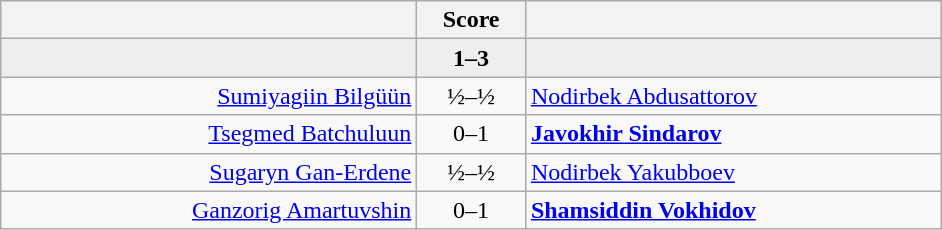<table class="wikitable" style="text-align: center; ">
<tr>
<th align="right" width="270"></th>
<th width="65">Score</th>
<th align="left" width="270"></th>
</tr>
<tr style="background:#eeeeee;">
<td align=right></td>
<td align=center><strong>1–3</strong></td>
<td align=left></td>
</tr>
<tr>
<td align=right><a href='#'>Sumiyagiin Bilgüün</a></td>
<td align=center>½–½</td>
<td align=left><a href='#'>Nodirbek Abdusattorov</a></td>
</tr>
<tr>
<td align=right><a href='#'>Tsegmed Batchuluun</a></td>
<td align=center>0–1</td>
<td align=left><strong><a href='#'>Javokhir Sindarov</a></strong></td>
</tr>
<tr>
<td align=right><a href='#'>Sugaryn Gan-Erdene</a></td>
<td align=center>½–½</td>
<td align=left><a href='#'>Nodirbek Yakubboev</a></td>
</tr>
<tr>
<td align=right><a href='#'>Ganzorig Amartuvshin</a></td>
<td align=center>0–1</td>
<td align=left><strong><a href='#'>Shamsiddin Vokhidov</a></strong></td>
</tr>
</table>
